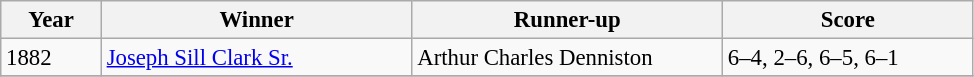<table class="wikitable" style="font-size:95%;">
<tr>
<th style="width:60px;">Year</th>
<th style="width:200px;">Winner</th>
<th style="width:200px;">Runner-up</th>
<th style="width:160px;">Score</th>
</tr>
<tr>
<td>1882</td>
<td> <a href='#'>Joseph Sill Clark Sr.</a></td>
<td> Arthur Charles Denniston</td>
<td>6–4, 2–6, 6–5, 6–1</td>
</tr>
<tr>
</tr>
</table>
